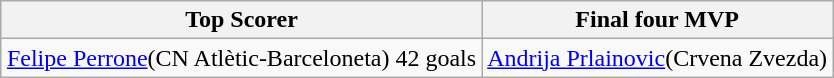<table class=wikitable style="text-align:left; margin:auto">
<tr>
<th>Top Scorer</th>
<th>Final four MVP</th>
</tr>
<tr>
<td> <a href='#'>Felipe Perrone</a>(CN Atlètic-Barceloneta) 42 goals</td>
<td> <a href='#'>Andrija Prlainovic</a>(Crvena Zvezda)</td>
</tr>
</table>
